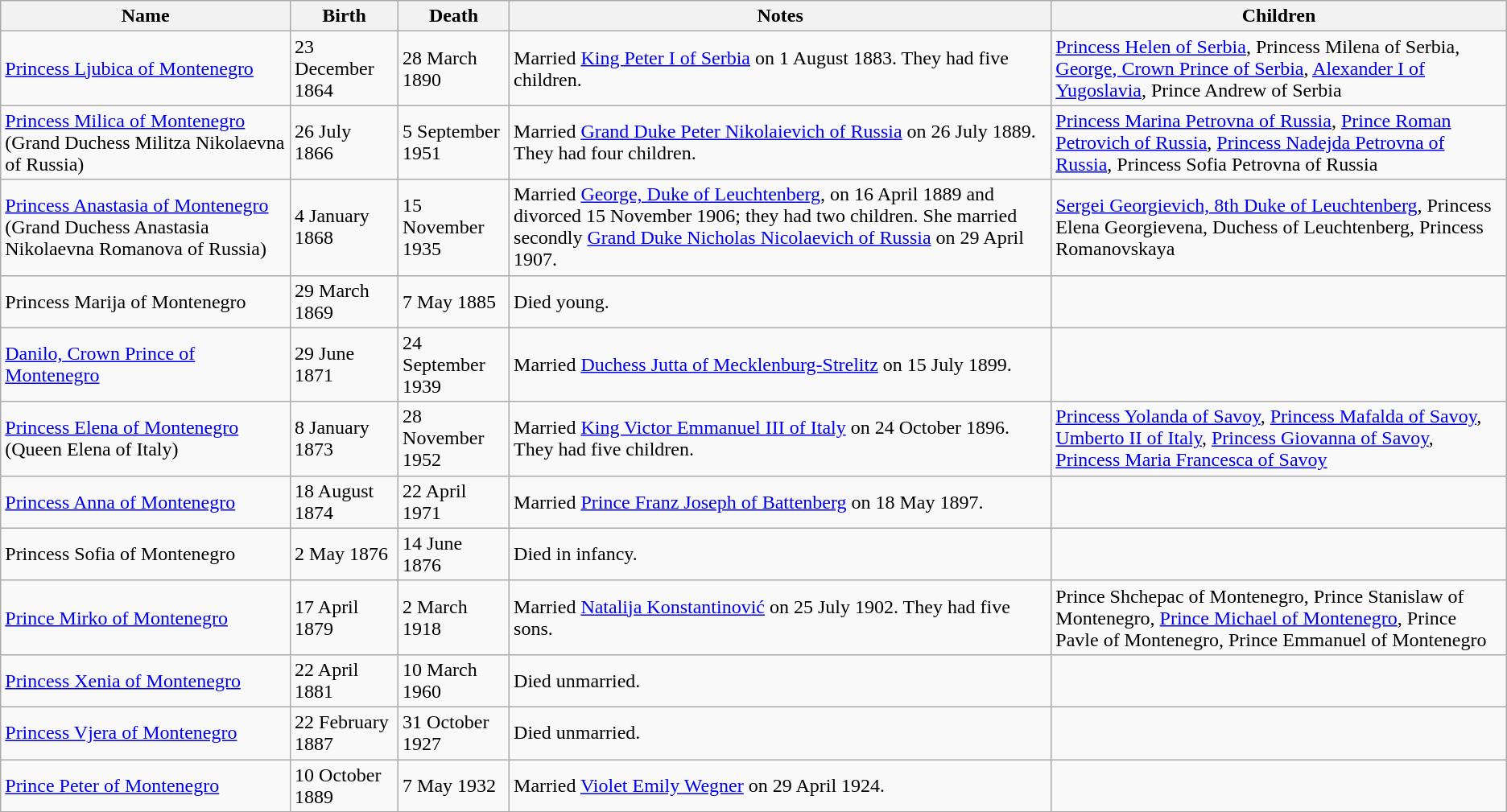<table class="wikitable">
<tr>
<th>Name</th>
<th>Birth</th>
<th>Death</th>
<th>Notes</th>
<th>Children</th>
</tr>
<tr>
<td><a href='#'>Princess Ljubica of Montenegro</a></td>
<td>23 December 1864</td>
<td>28 March 1890</td>
<td>Married <a href='#'>King Peter I of Serbia</a> on 1 August 1883. They had five children.</td>
<td><a href='#'>Princess Helen of Serbia</a>, Princess Milena of Serbia, <a href='#'>George, Crown Prince of Serbia</a>, <a href='#'>Alexander I of Yugoslavia</a>, Prince Andrew of Serbia</td>
</tr>
<tr>
<td><a href='#'>Princess Milica of Montenegro</a> (Grand Duchess Militza Nikolaevna of Russia)</td>
<td>26 July 1866</td>
<td>5 September 1951</td>
<td>Married <a href='#'>Grand Duke Peter Nikolaievich of Russia</a> on 26 July 1889. They had four children.</td>
<td><a href='#'>Princess Marina Petrovna of Russia</a>, <a href='#'>Prince Roman Petrovich of Russia</a>, <a href='#'>Princess Nadejda Petrovna of Russia</a>, Princess Sofia Petrovna of Russia</td>
</tr>
<tr>
<td><a href='#'>Princess Anastasia of Montenegro</a> (Grand Duchess Anastasia Nikolaevna Romanova of Russia)</td>
<td>4 January 1868</td>
<td>15 November 1935</td>
<td>Married <a href='#'>George, Duke of Leuchtenberg</a>, on 16 April 1889 and divorced 15 November 1906; they had two children. She married secondly <a href='#'>Grand Duke Nicholas Nicolaevich of Russia</a> on 29 April 1907.</td>
<td><a href='#'>Sergei Georgievich, 8th Duke of Leuchtenberg</a>, Princess Elena Georgievena, Duchess of Leuchtenberg, Princess Romanovskaya</td>
</tr>
<tr>
<td>Princess Marija of Montenegro</td>
<td>29 March 1869</td>
<td>7 May 1885</td>
<td>Died young.</td>
<td></td>
</tr>
<tr>
<td><a href='#'>Danilo, Crown Prince of Montenegro</a></td>
<td>29 June 1871</td>
<td>24 September 1939</td>
<td>Married <a href='#'>Duchess Jutta of Mecklenburg-Strelitz</a> on 15 July 1899.</td>
<td></td>
</tr>
<tr>
<td><a href='#'>Princess Elena of Montenegro</a> (Queen Elena of Italy)</td>
<td>8 January 1873</td>
<td>28 November 1952</td>
<td>Married <a href='#'>King Victor Emmanuel III of Italy</a> on 24 October 1896. They had five children.</td>
<td><a href='#'>Princess Yolanda of Savoy</a>, <a href='#'>Princess Mafalda of Savoy</a>, <a href='#'>Umberto II of Italy</a>, <a href='#'>Princess Giovanna of Savoy</a>, <a href='#'>Princess Maria Francesca of Savoy</a></td>
</tr>
<tr>
<td><a href='#'>Princess Anna of Montenegro</a></td>
<td>18 August 1874</td>
<td>22 April 1971</td>
<td>Married <a href='#'>Prince Franz Joseph of Battenberg</a> on 18 May 1897.</td>
<td></td>
</tr>
<tr>
<td>Princess Sofia of Montenegro</td>
<td>2 May 1876</td>
<td>14 June 1876</td>
<td>Died in infancy.</td>
<td></td>
</tr>
<tr>
<td><a href='#'>Prince Mirko of Montenegro</a></td>
<td>17 April 1879</td>
<td>2 March 1918</td>
<td>Married <a href='#'>Natalija Konstantinović</a> on 25 July 1902. They had five sons.</td>
<td>Prince Shchepac of Montenegro, Prince Stanislaw of Montenegro, <a href='#'>Prince Michael of Montenegro</a>, Prince Pavle of Montenegro, Prince Emmanuel of Montenegro</td>
</tr>
<tr>
<td><a href='#'>Princess Xenia of Montenegro</a></td>
<td>22 April 1881</td>
<td>10 March 1960</td>
<td>Died unmarried.</td>
<td></td>
</tr>
<tr>
<td><a href='#'>Princess Vjera of Montenegro</a></td>
<td>22 February 1887</td>
<td>31 October 1927</td>
<td>Died unmarried.</td>
<td></td>
</tr>
<tr>
<td><a href='#'>Prince Peter of Montenegro</a></td>
<td>10 October 1889</td>
<td>7 May 1932</td>
<td>Married <a href='#'>Violet Emily Wegner</a> on 29 April 1924.</td>
<td></td>
</tr>
</table>
